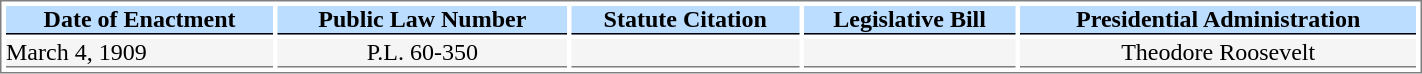<table style="border:1px solid gray; align:left; width:75%" cellspacing=3 cellpadding=0>
<tr style="font-weight:bold; text-align:center; background:#bbddff; color:black;">
<th style=" border-bottom:1.5px solid black">Date of Enactment</th>
<th style=" border-bottom:1.5px solid black">Public Law Number</th>
<th style=" border-bottom:1.5px solid black">Statute Citation</th>
<th style=" border-bottom:1.5px solid black">Legislative Bill</th>
<th style=" border-bottom:1.5px solid black">Presidential Administration</th>
</tr>
<tr>
<td style="border-bottom:1px solid gray; background:#F5F5F5;">March 4, 1909</td>
<td style="border-bottom:1px solid gray; background:#F5F5F5; text-align:center;">P.L. 60-350</td>
<td style="border-bottom:1px solid gray; background:#F5F5F5; text-align:center;"></td>
<td style="border-bottom:1px solid gray; background:#F5F5F5; text-align:center;"></td>
<td style="border-bottom:1px solid gray; background:#F5F5F5; text-align:center;">Theodore Roosevelt</td>
</tr>
</table>
